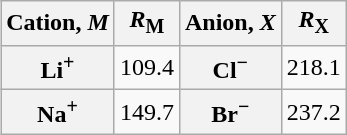<table class="wikitable" style="float: right;">
<tr>
<th>Cation, <em>M</em></th>
<th><em>R</em><sub>M</sub></th>
<th>Anion, <em>X</em></th>
<th><em>R</em><sub>X</sub></th>
</tr>
<tr>
<th>Li<sup>+</sup></th>
<td>109.4</td>
<th>Cl<sup>−</sup></th>
<td>218.1</td>
</tr>
<tr>
<th>Na<sup>+</sup></th>
<td>149.7</td>
<th>Br<sup>−</sup></th>
<td>237.2</td>
</tr>
</table>
